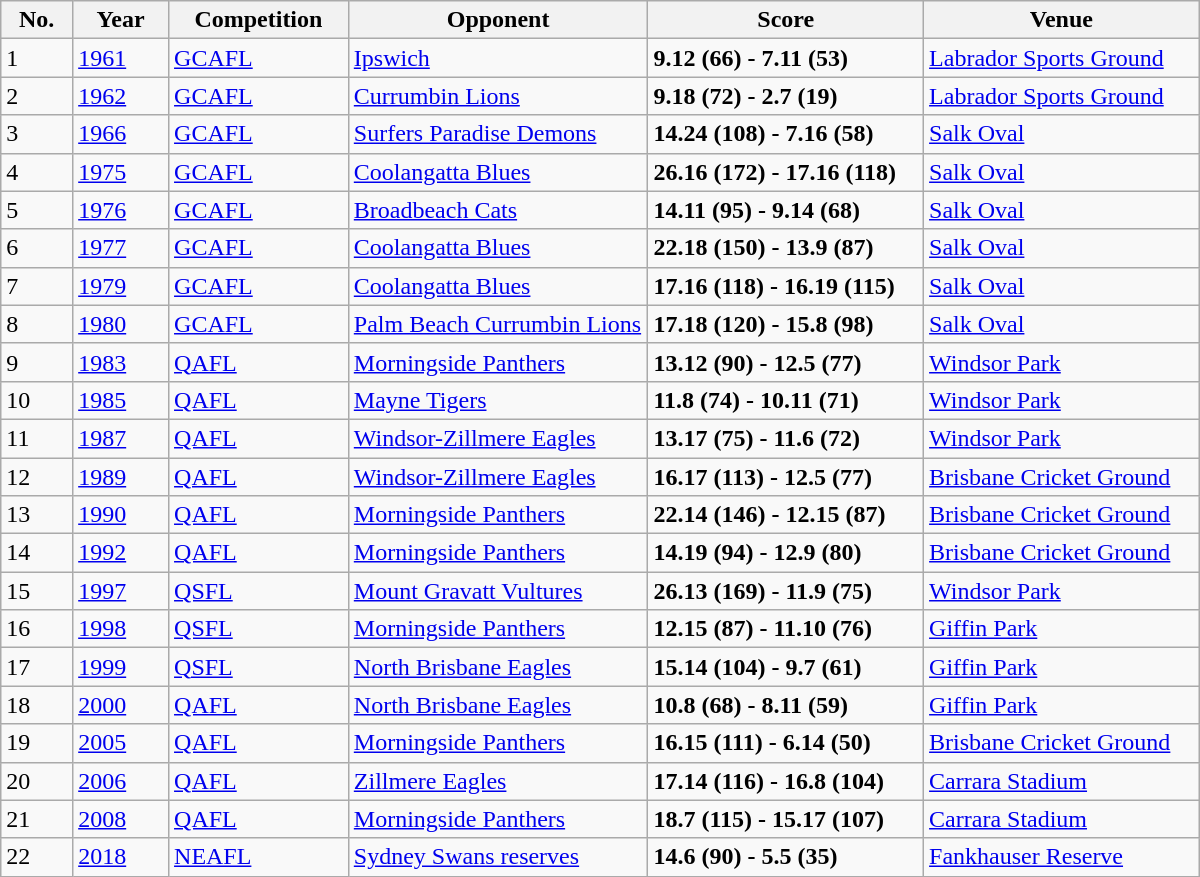<table class="wikitable sortable" width=800px>
<tr>
<th width=6%>No.</th>
<th width=8%>Year</th>
<th width=15%>Competition</th>
<th width=25%>Opponent</th>
<th width=23%>Score</th>
<th width=30%>Venue</th>
</tr>
<tr>
<td>1</td>
<td><a href='#'>1961</a></td>
<td><a href='#'>GCAFL</a></td>
<td><a href='#'>Ipswich</a></td>
<td><strong>9.12 (66) - 7.11 (53)</strong></td>
<td><a href='#'>Labrador Sports Ground</a></td>
</tr>
<tr>
<td>2</td>
<td><a href='#'>1962</a></td>
<td><a href='#'>GCAFL</a></td>
<td><a href='#'>Currumbin Lions</a></td>
<td><strong>9.18 (72) - 2.7 (19)</strong></td>
<td><a href='#'>Labrador Sports Ground</a></td>
</tr>
<tr>
<td>3</td>
<td><a href='#'>1966</a></td>
<td><a href='#'>GCAFL</a></td>
<td><a href='#'>Surfers Paradise Demons</a></td>
<td><strong>14.24 (108) - 7.16 (58)</strong></td>
<td><a href='#'>Salk Oval</a></td>
</tr>
<tr>
<td>4</td>
<td><a href='#'>1975</a></td>
<td><a href='#'>GCAFL</a></td>
<td><a href='#'>Coolangatta Blues</a></td>
<td><strong>26.16 (172) - 17.16 (118)</strong></td>
<td><a href='#'>Salk Oval</a></td>
</tr>
<tr>
<td>5</td>
<td><a href='#'>1976</a></td>
<td><a href='#'>GCAFL</a></td>
<td><a href='#'>Broadbeach Cats</a></td>
<td><strong>14.11 (95) - 9.14 (68)</strong></td>
<td><a href='#'>Salk Oval</a></td>
</tr>
<tr>
<td>6</td>
<td><a href='#'>1977</a></td>
<td><a href='#'>GCAFL</a></td>
<td><a href='#'>Coolangatta Blues</a></td>
<td><strong>22.18 (150) - 13.9 (87)</strong></td>
<td><a href='#'>Salk Oval</a></td>
</tr>
<tr>
<td>7</td>
<td><a href='#'>1979</a></td>
<td><a href='#'>GCAFL</a></td>
<td><a href='#'>Coolangatta Blues</a></td>
<td><strong>17.16 (118) - 16.19 (115)</strong></td>
<td><a href='#'>Salk Oval</a></td>
</tr>
<tr>
<td>8</td>
<td><a href='#'>1980</a></td>
<td><a href='#'>GCAFL</a></td>
<td><a href='#'>Palm Beach Currumbin Lions</a></td>
<td><strong>17.18 (120) - 15.8 (98)</strong></td>
<td><a href='#'>Salk Oval</a></td>
</tr>
<tr>
<td>9</td>
<td><a href='#'>1983</a></td>
<td><a href='#'>QAFL</a></td>
<td><a href='#'>Morningside Panthers</a></td>
<td><strong>13.12 (90) - 12.5 (77)</strong></td>
<td><a href='#'>Windsor Park</a></td>
</tr>
<tr>
<td>10</td>
<td><a href='#'>1985</a></td>
<td><a href='#'>QAFL</a></td>
<td><a href='#'>Mayne Tigers</a></td>
<td><strong>11.8 (74) - 10.11 (71)</strong></td>
<td><a href='#'>Windsor Park</a></td>
</tr>
<tr>
<td>11</td>
<td><a href='#'>1987</a></td>
<td><a href='#'>QAFL</a></td>
<td><a href='#'>Windsor-Zillmere Eagles</a></td>
<td><strong>13.17 (75) - 11.6 (72)</strong></td>
<td><a href='#'>Windsor Park</a></td>
</tr>
<tr>
<td>12</td>
<td><a href='#'>1989</a></td>
<td><a href='#'>QAFL</a></td>
<td><a href='#'>Windsor-Zillmere Eagles</a></td>
<td><strong>16.17 (113) - 12.5 (77)</strong></td>
<td><a href='#'>Brisbane Cricket Ground</a></td>
</tr>
<tr>
<td>13</td>
<td><a href='#'>1990</a></td>
<td><a href='#'>QAFL</a></td>
<td><a href='#'>Morningside Panthers</a></td>
<td><strong>22.14 (146) - 12.15 (87)</strong></td>
<td><a href='#'>Brisbane Cricket Ground</a></td>
</tr>
<tr>
<td>14</td>
<td><a href='#'>1992</a></td>
<td><a href='#'>QAFL</a></td>
<td><a href='#'>Morningside Panthers</a></td>
<td><strong>14.19 (94) - 12.9 (80)</strong></td>
<td><a href='#'>Brisbane Cricket Ground</a></td>
</tr>
<tr>
<td>15</td>
<td><a href='#'>1997</a></td>
<td><a href='#'>QSFL</a></td>
<td><a href='#'>Mount Gravatt Vultures</a></td>
<td><strong>26.13 (169) - 11.9 (75)</strong></td>
<td><a href='#'>Windsor Park</a></td>
</tr>
<tr>
<td>16</td>
<td><a href='#'>1998</a></td>
<td><a href='#'>QSFL</a></td>
<td><a href='#'>Morningside Panthers</a></td>
<td><strong>12.15 (87) - 11.10 (76)</strong></td>
<td><a href='#'>Giffin Park</a></td>
</tr>
<tr>
<td>17</td>
<td><a href='#'>1999</a></td>
<td><a href='#'>QSFL</a></td>
<td><a href='#'>North Brisbane Eagles</a></td>
<td><strong>15.14 (104) - 9.7 (61)</strong></td>
<td><a href='#'>Giffin Park</a></td>
</tr>
<tr>
<td>18</td>
<td><a href='#'>2000</a></td>
<td><a href='#'>QAFL</a></td>
<td><a href='#'>North Brisbane Eagles</a></td>
<td><strong>10.8 (68) - 8.11 (59)</strong></td>
<td><a href='#'>Giffin Park</a></td>
</tr>
<tr>
<td>19</td>
<td><a href='#'>2005</a></td>
<td><a href='#'>QAFL</a></td>
<td><a href='#'>Morningside Panthers</a></td>
<td><strong>16.15 (111) - 6.14 (50)</strong></td>
<td><a href='#'>Brisbane Cricket Ground</a></td>
</tr>
<tr>
<td>20</td>
<td><a href='#'>2006</a></td>
<td><a href='#'>QAFL</a></td>
<td><a href='#'>Zillmere Eagles</a></td>
<td><strong>17.14 (116) - 16.8 (104)</strong></td>
<td><a href='#'>Carrara Stadium</a></td>
</tr>
<tr>
<td>21</td>
<td><a href='#'>2008</a></td>
<td><a href='#'>QAFL</a></td>
<td><a href='#'>Morningside Panthers</a></td>
<td><strong>18.7 (115) - 15.17 (107)</strong></td>
<td><a href='#'>Carrara Stadium</a></td>
</tr>
<tr>
<td>22</td>
<td><a href='#'>2018</a></td>
<td><a href='#'>NEAFL</a></td>
<td><a href='#'>Sydney Swans reserves</a></td>
<td><strong>14.6 (90) - 5.5 (35)</strong></td>
<td><a href='#'>Fankhauser Reserve</a></td>
</tr>
</table>
